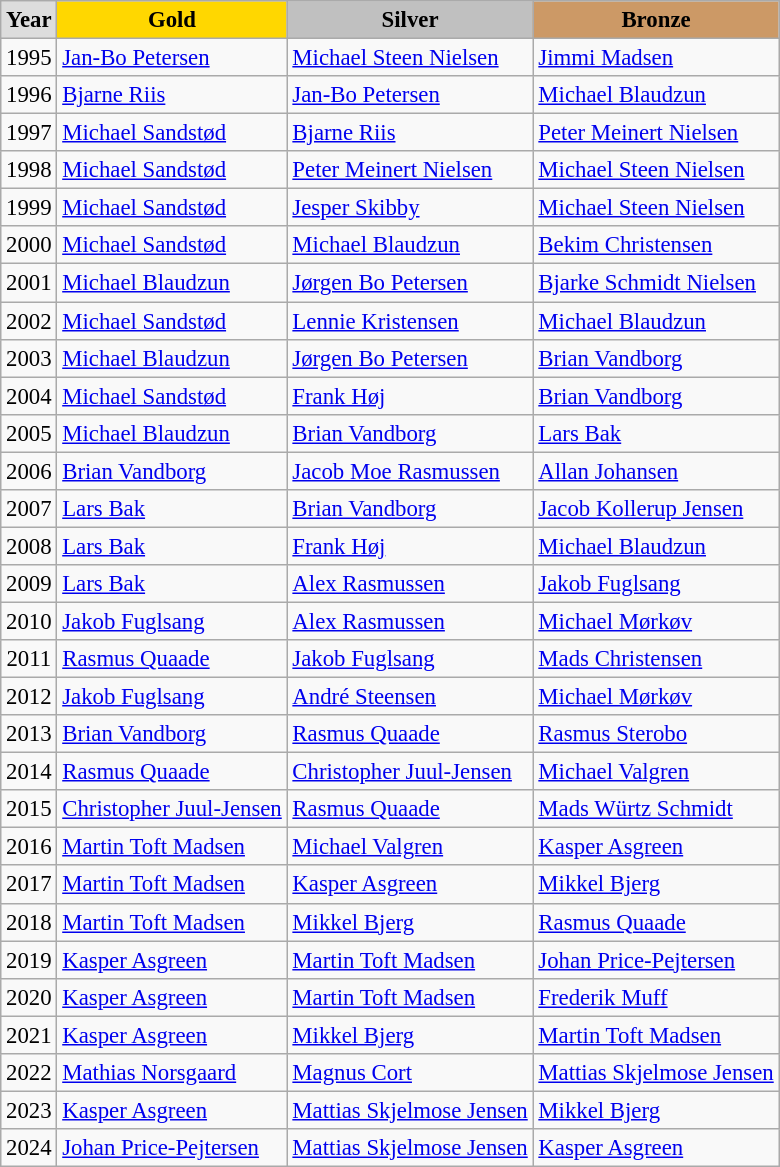<table class="wikitable sortable alternance" style="font-size:95%">
<tr style="text-align:center; background:#e4e4e4; font-weight:bold;">
<td style="background:#ddd; ">Year</td>
<td style="background:gold; ">Gold</td>
<td style="background:silver; ">Silver</td>
<td style="background:#c96; ">Bronze</td>
</tr>
<tr>
<td align=center>1995</td>
<td><a href='#'>Jan-Bo Petersen</a></td>
<td><a href='#'>Michael Steen Nielsen</a></td>
<td><a href='#'>Jimmi Madsen</a></td>
</tr>
<tr>
<td align=center>1996</td>
<td><a href='#'>Bjarne Riis</a></td>
<td><a href='#'>Jan-Bo Petersen</a></td>
<td><a href='#'>Michael Blaudzun</a></td>
</tr>
<tr>
<td align=center>1997</td>
<td><a href='#'>Michael Sandstød</a></td>
<td><a href='#'>Bjarne Riis</a></td>
<td><a href='#'>Peter Meinert Nielsen</a></td>
</tr>
<tr>
<td align=center>1998</td>
<td><a href='#'>Michael Sandstød</a></td>
<td><a href='#'>Peter Meinert Nielsen</a></td>
<td><a href='#'>Michael Steen Nielsen</a></td>
</tr>
<tr>
<td align=center>1999</td>
<td><a href='#'>Michael Sandstød</a></td>
<td><a href='#'>Jesper Skibby</a></td>
<td><a href='#'>Michael Steen Nielsen</a></td>
</tr>
<tr>
<td align=center>2000</td>
<td><a href='#'>Michael Sandstød</a></td>
<td><a href='#'>Michael Blaudzun</a></td>
<td><a href='#'>Bekim Christensen</a></td>
</tr>
<tr>
<td align=center>2001</td>
<td><a href='#'>Michael Blaudzun</a></td>
<td><a href='#'>Jørgen Bo Petersen</a></td>
<td><a href='#'>Bjarke Schmidt Nielsen</a></td>
</tr>
<tr>
<td align=center>2002</td>
<td><a href='#'>Michael Sandstød</a></td>
<td><a href='#'>Lennie Kristensen</a></td>
<td><a href='#'>Michael Blaudzun</a></td>
</tr>
<tr>
<td align=center>2003</td>
<td><a href='#'>Michael Blaudzun</a></td>
<td><a href='#'>Jørgen Bo Petersen</a></td>
<td><a href='#'>Brian Vandborg</a></td>
</tr>
<tr>
<td align=center>2004</td>
<td><a href='#'>Michael Sandstød</a></td>
<td><a href='#'>Frank Høj</a></td>
<td><a href='#'>Brian Vandborg</a></td>
</tr>
<tr>
<td align=center>2005</td>
<td><a href='#'>Michael Blaudzun</a></td>
<td><a href='#'>Brian Vandborg</a></td>
<td><a href='#'>Lars Bak</a></td>
</tr>
<tr>
<td align=center>2006</td>
<td><a href='#'>Brian Vandborg</a></td>
<td><a href='#'>Jacob Moe Rasmussen</a></td>
<td><a href='#'>Allan Johansen</a></td>
</tr>
<tr>
<td align=center>2007</td>
<td><a href='#'>Lars Bak</a></td>
<td><a href='#'>Brian Vandborg</a></td>
<td><a href='#'>Jacob Kollerup Jensen</a></td>
</tr>
<tr>
<td align=center>2008</td>
<td><a href='#'>Lars Bak</a></td>
<td><a href='#'>Frank Høj</a></td>
<td><a href='#'>Michael Blaudzun</a></td>
</tr>
<tr>
<td align=center>2009</td>
<td><a href='#'>Lars Bak</a></td>
<td><a href='#'>Alex Rasmussen</a></td>
<td><a href='#'>Jakob Fuglsang</a></td>
</tr>
<tr>
<td align=center>2010</td>
<td><a href='#'>Jakob Fuglsang</a></td>
<td><a href='#'>Alex Rasmussen</a></td>
<td><a href='#'>Michael Mørkøv</a></td>
</tr>
<tr>
<td align=center>2011</td>
<td><a href='#'>Rasmus Quaade</a></td>
<td><a href='#'>Jakob Fuglsang</a></td>
<td><a href='#'>Mads Christensen</a></td>
</tr>
<tr>
<td align=center>2012</td>
<td><a href='#'>Jakob Fuglsang</a></td>
<td><a href='#'>André Steensen</a></td>
<td><a href='#'>Michael Mørkøv</a></td>
</tr>
<tr>
<td align=center>2013</td>
<td><a href='#'>Brian Vandborg</a></td>
<td><a href='#'>Rasmus Quaade</a></td>
<td><a href='#'>Rasmus Sterobo</a></td>
</tr>
<tr>
<td align=center>2014</td>
<td><a href='#'>Rasmus Quaade</a></td>
<td><a href='#'>Christopher Juul-Jensen</a></td>
<td><a href='#'>Michael Valgren</a></td>
</tr>
<tr>
<td align=center>2015</td>
<td><a href='#'>Christopher Juul-Jensen</a></td>
<td><a href='#'>Rasmus Quaade</a></td>
<td><a href='#'>Mads Würtz Schmidt</a></td>
</tr>
<tr>
<td align=center>2016</td>
<td><a href='#'>Martin Toft Madsen</a></td>
<td><a href='#'>Michael Valgren</a></td>
<td><a href='#'>Kasper Asgreen</a></td>
</tr>
<tr>
<td align=center>2017</td>
<td><a href='#'>Martin Toft Madsen</a></td>
<td><a href='#'>Kasper Asgreen</a></td>
<td><a href='#'>Mikkel Bjerg</a></td>
</tr>
<tr>
<td align=center>2018</td>
<td><a href='#'>Martin Toft Madsen</a></td>
<td><a href='#'>Mikkel Bjerg</a></td>
<td><a href='#'>Rasmus Quaade</a></td>
</tr>
<tr>
<td align=center>2019</td>
<td><a href='#'>Kasper Asgreen</a></td>
<td><a href='#'>Martin Toft Madsen</a></td>
<td><a href='#'>Johan Price-Pejtersen</a></td>
</tr>
<tr>
<td align=center>2020</td>
<td><a href='#'>Kasper Asgreen</a></td>
<td><a href='#'>Martin Toft Madsen</a></td>
<td><a href='#'>Frederik Muff</a></td>
</tr>
<tr>
<td align=center>2021</td>
<td><a href='#'>Kasper Asgreen</a></td>
<td><a href='#'>Mikkel Bjerg</a></td>
<td><a href='#'>Martin Toft Madsen</a></td>
</tr>
<tr>
<td align=center>2022</td>
<td><a href='#'>Mathias Norsgaard</a></td>
<td><a href='#'>Magnus Cort</a></td>
<td><a href='#'>Mattias Skjelmose Jensen</a></td>
</tr>
<tr>
<td align=center>2023</td>
<td><a href='#'>Kasper Asgreen</a></td>
<td><a href='#'>Mattias Skjelmose Jensen</a></td>
<td><a href='#'>Mikkel Bjerg</a></td>
</tr>
<tr>
<td>2024</td>
<td><a href='#'>Johan Price-Pejtersen</a></td>
<td><a href='#'>Mattias Skjelmose Jensen</a></td>
<td><a href='#'>Kasper Asgreen</a></td>
</tr>
</table>
